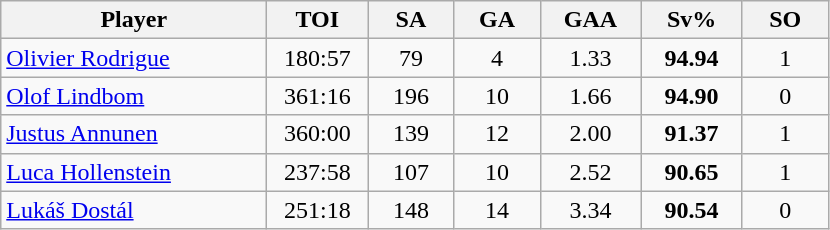<table class="wikitable sortable" style="text-align:center;">
<tr>
<th width="170px">Player</th>
<th width="60px">TOI</th>
<th width="50px">SA</th>
<th width="50px">GA</th>
<th width="60px">GAA</th>
<th width="60px">Sv%</th>
<th width="50px">SO</th>
</tr>
<tr>
<td style="text-align:left;"> <a href='#'>Olivier Rodrigue</a></td>
<td>180:57</td>
<td>79</td>
<td>4</td>
<td>1.33</td>
<td><strong>94.94</strong></td>
<td>1</td>
</tr>
<tr>
<td style="text-align:left;"> <a href='#'>Olof Lindbom</a></td>
<td>361:16</td>
<td>196</td>
<td>10</td>
<td>1.66</td>
<td><strong>94.90</strong></td>
<td>0</td>
</tr>
<tr>
<td style="text-align:left;"> <a href='#'>Justus Annunen</a></td>
<td>360:00</td>
<td>139</td>
<td>12</td>
<td>2.00</td>
<td><strong>91.37</strong></td>
<td>1</td>
</tr>
<tr>
<td style="text-align:left;"> <a href='#'>Luca Hollenstein</a></td>
<td>237:58</td>
<td>107</td>
<td>10</td>
<td>2.52</td>
<td><strong>90.65</strong></td>
<td>1</td>
</tr>
<tr>
<td style="text-align:left;"> <a href='#'>Lukáš Dostál</a></td>
<td>251:18</td>
<td>148</td>
<td>14</td>
<td>3.34</td>
<td><strong>90.54</strong></td>
<td>0</td>
</tr>
</table>
